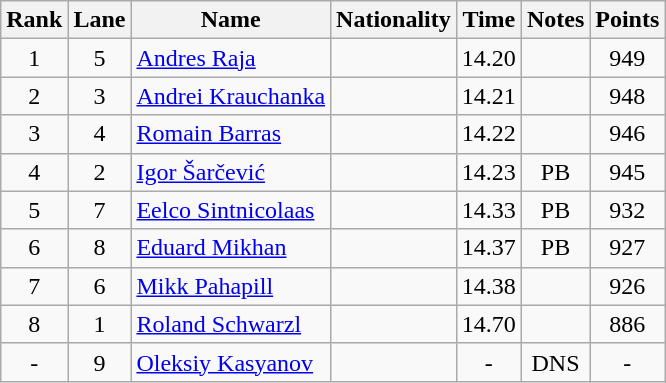<table class="wikitable sortable" style="text-align:center">
<tr>
<th>Rank</th>
<th>Lane</th>
<th>Name</th>
<th>Nationality</th>
<th>Time</th>
<th>Notes</th>
<th>Points</th>
</tr>
<tr>
<td>1</td>
<td>5</td>
<td align="left"><a href='#'>Andres Raja</a></td>
<td align=left></td>
<td>14.20</td>
<td></td>
<td>949</td>
</tr>
<tr>
<td>2</td>
<td>3</td>
<td align="left"><a href='#'>Andrei Krauchanka</a></td>
<td align=left></td>
<td>14.21</td>
<td></td>
<td>948</td>
</tr>
<tr>
<td>3</td>
<td>4</td>
<td align="left"><a href='#'>Romain Barras</a></td>
<td align=left></td>
<td>14.22</td>
<td></td>
<td>946</td>
</tr>
<tr>
<td>4</td>
<td>2</td>
<td align="left"><a href='#'>Igor Šarčević</a></td>
<td align=left></td>
<td>14.23</td>
<td>PB</td>
<td>945</td>
</tr>
<tr>
<td>5</td>
<td>7</td>
<td align="left"><a href='#'>Eelco Sintnicolaas</a></td>
<td align=left></td>
<td>14.33</td>
<td>PB</td>
<td>932</td>
</tr>
<tr>
<td>6</td>
<td>8</td>
<td align="left"><a href='#'>Eduard Mikhan</a></td>
<td align=left></td>
<td>14.37</td>
<td>PB</td>
<td>927</td>
</tr>
<tr>
<td>7</td>
<td>6</td>
<td align="left"><a href='#'>Mikk Pahapill</a></td>
<td align=left></td>
<td>14.38</td>
<td></td>
<td>926</td>
</tr>
<tr>
<td>8</td>
<td>1</td>
<td align="left"><a href='#'>Roland Schwarzl</a></td>
<td align=left></td>
<td>14.70</td>
<td></td>
<td>886</td>
</tr>
<tr>
<td>-</td>
<td>9</td>
<td align="left"><a href='#'>Oleksiy Kasyanov</a></td>
<td align=left></td>
<td>-</td>
<td>DNS</td>
<td>-</td>
</tr>
</table>
